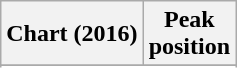<table class="wikitable sortable plainrowheaders">
<tr>
<th>Chart (2016)</th>
<th>Peak<br>position</th>
</tr>
<tr>
</tr>
<tr>
</tr>
<tr>
</tr>
<tr>
</tr>
</table>
